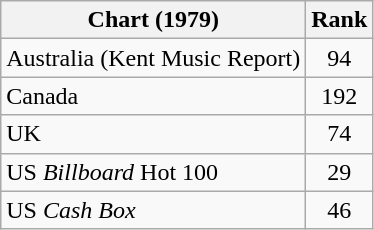<table class="wikitable sortable">
<tr>
<th>Chart (1979)</th>
<th>Rank</th>
</tr>
<tr>
<td>Australia (Kent Music Report)</td>
<td style="text-align:center;">94</td>
</tr>
<tr>
<td>Canada</td>
<td style="text-align:center;">192</td>
</tr>
<tr>
<td>UK</td>
<td style="text-align:center;">74</td>
</tr>
<tr>
<td>US <em>Billboard</em> Hot 100</td>
<td style="text-align:center;">29</td>
</tr>
<tr>
<td>US <em>Cash Box</em></td>
<td style="text-align:center;">46</td>
</tr>
</table>
